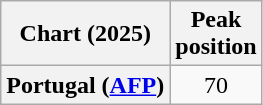<table class="wikitable plainrowheaders" style="text-align:center">
<tr>
<th scope="col">Chart (2025)</th>
<th scope="col">Peak<br>position</th>
</tr>
<tr>
<th scope="row">Portugal (<a href='#'>AFP</a>)</th>
<td>70</td>
</tr>
</table>
